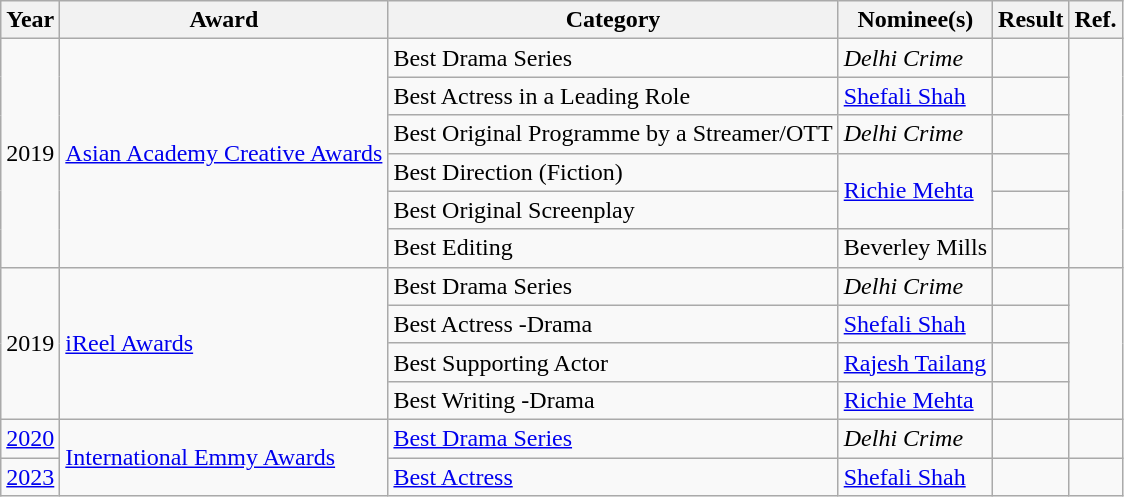<table class="wikitable plainrowheaders sortable">
<tr>
<th scope="col">Year</th>
<th scope="col">Award</th>
<th scope="col">Category</th>
<th scope="col">Nominee(s)</th>
<th scope="col">Result</th>
<th scope="col">Ref.</th>
</tr>
<tr>
<td rowspan="6">2019</td>
<td rowspan="6"><a href='#'>Asian Academy Creative Awards</a></td>
<td>Best Drama Series</td>
<td><em>Delhi Crime</em></td>
<td></td>
<td rowspan="6"></td>
</tr>
<tr>
<td>Best Actress in a Leading Role</td>
<td><a href='#'>Shefali Shah</a></td>
<td></td>
</tr>
<tr>
<td>Best Original Programme by a Streamer/OTT</td>
<td><em>Delhi Crime</em></td>
<td></td>
</tr>
<tr>
<td>Best Direction (Fiction)</td>
<td rowspan="2"><a href='#'>Richie Mehta</a></td>
<td></td>
</tr>
<tr>
<td>Best Original Screenplay</td>
<td></td>
</tr>
<tr>
<td>Best Editing</td>
<td>Beverley Mills</td>
<td></td>
</tr>
<tr>
<td rowspan="4">2019</td>
<td rowspan="4"><a href='#'>iReel Awards</a></td>
<td>Best Drama Series</td>
<td><em>Delhi Crime</em></td>
<td></td>
<td rowspan="4"></td>
</tr>
<tr>
<td>Best Actress -Drama</td>
<td><a href='#'>Shefali Shah</a></td>
<td></td>
</tr>
<tr>
<td>Best Supporting Actor</td>
<td><a href='#'>Rajesh Tailang</a></td>
<td></td>
</tr>
<tr>
<td>Best Writing -Drama</td>
<td><a href='#'>Richie Mehta</a></td>
<td></td>
</tr>
<tr>
<td><a href='#'>2020</a></td>
<td rowspan="2"><a href='#'>International Emmy Awards</a></td>
<td><a href='#'>Best Drama Series</a></td>
<td><em>Delhi Crime</em></td>
<td></td>
<td></td>
</tr>
<tr>
<td><a href='#'>2023</a></td>
<td><a href='#'>Best Actress</a></td>
<td><a href='#'>Shefali Shah</a></td>
<td></td>
<td></td>
</tr>
</table>
